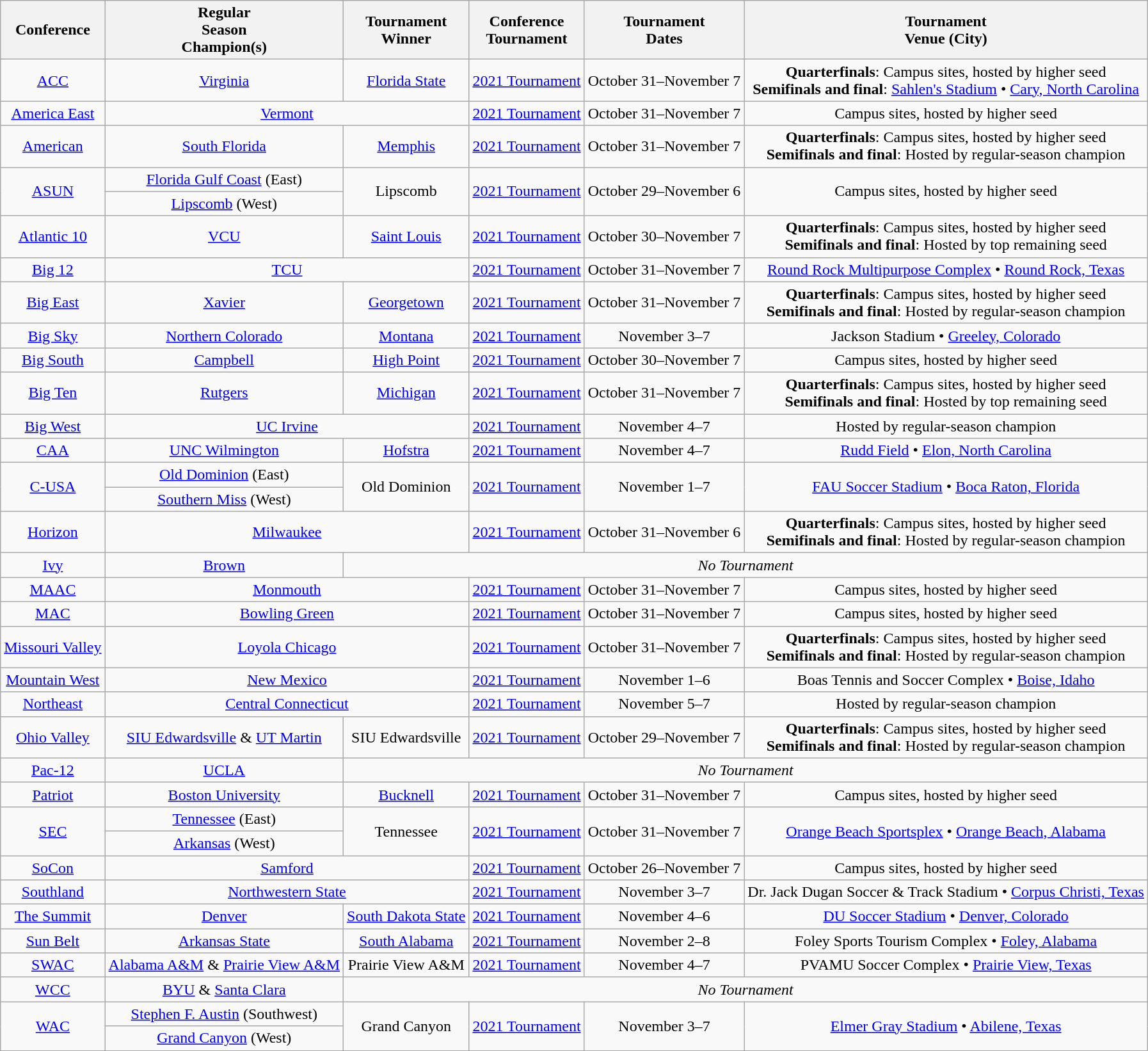<table class="wikitable" style="text-align: center;">
<tr>
<th>Conference</th>
<th>Regular <br> Season <br> Champion(s)</th>
<th>Tournament <br> Winner</th>
<th>Conference <br> Tournament</th>
<th>Tournament<br>Dates</th>
<th>Tournament <br> Venue (City)</th>
</tr>
<tr>
<td><a href='#'>ACC</a></td>
<td><a href='#'>Virginia</a></td>
<td><a href='#'>Florida State</a></td>
<td><a href='#'>2021 Tournament</a></td>
<td>October 31–November 7</td>
<td><strong>Quarterfinals</strong>: Campus sites, hosted by higher seed<br><strong>Semifinals and final</strong>: <a href='#'>Sahlen's Stadium</a> • <a href='#'>Cary, North Carolina</a></td>
</tr>
<tr>
<td><a href='#'>America East</a></td>
<td colspan=2><a href='#'>Vermont</a></td>
<td><a href='#'>2021 Tournament</a></td>
<td>October 31–November 7</td>
<td>Campus sites, hosted by higher seed</td>
</tr>
<tr>
<td><a href='#'>American</a></td>
<td><a href='#'>South Florida</a></td>
<td><a href='#'>Memphis</a></td>
<td><a href='#'>2021 Tournament</a></td>
<td>October 31–November 7</td>
<td><strong>Quarterfinals</strong>: Campus sites, hosted by higher seed<br><strong>Semifinals and final</strong>: Hosted by regular-season champion</td>
</tr>
<tr>
<td rowspan=2><a href='#'>ASUN</a></td>
<td><a href='#'>Florida Gulf Coast</a> (East)</td>
<td rowspan=2>Lipscomb</td>
<td rowspan=2><a href='#'>2021 Tournament</a></td>
<td rowspan=2>October 29–November 6</td>
<td rowspan=2>Campus sites, hosted by higher seed</td>
</tr>
<tr>
<td><a href='#'>Lipscomb</a> (West)</td>
</tr>
<tr>
<td><a href='#'>Atlantic 10</a></td>
<td><a href='#'>VCU</a></td>
<td><a href='#'>Saint Louis</a></td>
<td><a href='#'>2021 Tournament</a></td>
<td>October 30–November 7</td>
<td><strong>Quarterfinals</strong>: Campus sites, hosted by higher seed<br><strong>Semifinals and final</strong>: Hosted by top remaining seed</td>
</tr>
<tr>
<td><a href='#'>Big 12</a></td>
<td colspan=2><a href='#'>TCU</a></td>
<td><a href='#'>2021 Tournament</a></td>
<td>October 31–November 7</td>
<td><a href='#'>Round Rock Multipurpose Complex</a> • <a href='#'>Round Rock, Texas</a></td>
</tr>
<tr>
<td><a href='#'>Big East</a></td>
<td><a href='#'>Xavier</a></td>
<td><a href='#'>Georgetown</a></td>
<td><a href='#'>2021 Tournament</a></td>
<td>October 31–November 7</td>
<td><strong>Quarterfinals</strong>: Campus sites, hosted by higher seed<br><strong>Semifinals and final</strong>: Hosted by regular-season champion</td>
</tr>
<tr>
<td><a href='#'>Big Sky</a></td>
<td><a href='#'>Northern Colorado</a></td>
<td><a href='#'>Montana</a></td>
<td><a href='#'>2021 Tournament</a></td>
<td>November 3–7</td>
<td>Jackson Stadium • <a href='#'>Greeley, Colorado</a></td>
</tr>
<tr>
<td><a href='#'>Big South</a></td>
<td><a href='#'>Campbell</a></td>
<td><a href='#'>High Point</a></td>
<td><a href='#'>2021 Tournament</a></td>
<td>October 30–November 7</td>
<td>Campus sites, hosted by higher seed</td>
</tr>
<tr>
<td><a href='#'>Big Ten</a></td>
<td><a href='#'>Rutgers</a></td>
<td><a href='#'>Michigan</a></td>
<td><a href='#'>2021 Tournament</a></td>
<td>October 31–November 7</td>
<td><strong>Quarterfinals</strong>: Campus sites, hosted by higher seed<br><strong>Semifinals and final</strong>: Hosted by top remaining seed</td>
</tr>
<tr>
<td><a href='#'>Big West</a></td>
<td colspan=2><a href='#'>UC Irvine</a></td>
<td><a href='#'>2021 Tournament</a></td>
<td>November 4–7</td>
<td>Hosted by regular-season champion</td>
</tr>
<tr>
<td><a href='#'>CAA</a></td>
<td><a href='#'>UNC Wilmington</a></td>
<td><a href='#'>Hofstra</a></td>
<td><a href='#'>2021 Tournament</a></td>
<td>November 4–7</td>
<td><a href='#'>Rudd Field</a> • <a href='#'>Elon, North Carolina</a></td>
</tr>
<tr>
<td rowspan=2><a href='#'>C-USA</a></td>
<td><a href='#'>Old Dominion</a> (East)</td>
<td rowspan=2>Old Dominion</td>
<td rowspan=2><a href='#'>2021 Tournament</a></td>
<td rowspan=2>November 1–7</td>
<td rowspan=2><a href='#'>FAU Soccer Stadium</a> • <a href='#'>Boca Raton, Florida</a></td>
</tr>
<tr>
<td><a href='#'>Southern Miss</a> (West)</td>
</tr>
<tr>
<td><a href='#'>Horizon</a></td>
<td colspan=2><a href='#'>Milwaukee</a></td>
<td><a href='#'>2021 Tournament</a></td>
<td>October 31–November 6</td>
<td><strong>Quarterfinals</strong>: Campus sites, hosted by higher seed<br><strong>Semifinals and final</strong>: Hosted by regular-season champion</td>
</tr>
<tr>
<td><a href='#'>Ivy</a></td>
<td><a href='#'>Brown</a></td>
<td colspan="4" align=center><em>No Tournament</em></td>
</tr>
<tr>
<td><a href='#'>MAAC</a></td>
<td colspan=2><a href='#'>Monmouth</a></td>
<td><a href='#'>2021 Tournament</a></td>
<td>October 31–November 7</td>
<td>Campus sites, hosted by higher seed</td>
</tr>
<tr>
<td><a href='#'>MAC</a></td>
<td colspan=2><a href='#'>Bowling Green</a></td>
<td><a href='#'>2021 Tournament</a></td>
<td>October 31–November 7</td>
<td>Campus sites, hosted by higher seed</td>
</tr>
<tr>
<td><a href='#'>Missouri Valley</a></td>
<td colspan=2><a href='#'>Loyola Chicago</a></td>
<td><a href='#'>2021 Tournament</a></td>
<td>October 31–November 7</td>
<td><strong>Quarterfinals</strong>: Campus sites, hosted by higher seed<br><strong>Semifinals and final</strong>: Hosted by regular-season champion</td>
</tr>
<tr>
<td><a href='#'>Mountain West</a></td>
<td colspan=2><a href='#'>New Mexico</a></td>
<td><a href='#'>2021 Tournament</a></td>
<td>November 1–6</td>
<td>Boas Tennis and Soccer Complex • <a href='#'>Boise, Idaho</a></td>
</tr>
<tr>
<td><a href='#'>Northeast</a></td>
<td colspan=2><a href='#'>Central Connecticut</a></td>
<td><a href='#'>2021 Tournament</a></td>
<td>November 5–7</td>
<td>Hosted by regular-season champion</td>
</tr>
<tr>
<td><a href='#'>Ohio Valley</a></td>
<td><a href='#'>SIU Edwardsville</a> & <a href='#'>UT Martin</a></td>
<td>SIU Edwardsville</td>
<td><a href='#'>2021 Tournament</a></td>
<td>October 29–November 7</td>
<td><strong>Quarterfinals</strong>: Campus sites, hosted by higher seed<br><strong>Semifinals and final</strong>: Hosted by regular-season champion</td>
</tr>
<tr>
<td><a href='#'>Pac-12</a></td>
<td><a href='#'>UCLA</a></td>
<td colspan=4 align=center><em>No Tournament</em></td>
</tr>
<tr>
<td><a href='#'>Patriot</a></td>
<td><a href='#'>Boston University</a></td>
<td><a href='#'>Bucknell</a></td>
<td><a href='#'>2021 Tournament</a></td>
<td>October 31–November 7</td>
<td>Campus sites, hosted by higher seed</td>
</tr>
<tr>
<td rowspan=2><a href='#'>SEC</a></td>
<td><a href='#'>Tennessee</a> (East)</td>
<td rowspan=2>Tennessee</td>
<td rowspan=2><a href='#'>2021 Tournament</a></td>
<td rowspan=2>October 31–November 7</td>
<td rowspan=2><a href='#'>Orange Beach Sportsplex</a> • <a href='#'>Orange Beach, Alabama</a></td>
</tr>
<tr>
<td><a href='#'>Arkansas</a> (West)</td>
</tr>
<tr>
<td><a href='#'>SoCon</a></td>
<td colspan=2><a href='#'>Samford</a></td>
<td><a href='#'>2021 Tournament</a></td>
<td>October 26–November 7</td>
<td>Campus sites, hosted by higher seed</td>
</tr>
<tr>
<td><a href='#'>Southland</a></td>
<td colspan=2><a href='#'>Northwestern State</a></td>
<td><a href='#'>2021 Tournament</a></td>
<td>November 3–7</td>
<td>Dr. Jack Dugan Soccer & Track Stadium • <a href='#'>Corpus Christi, Texas</a></td>
</tr>
<tr>
<td><a href='#'>The Summit</a></td>
<td><a href='#'>Denver</a></td>
<td><a href='#'>South Dakota State</a></td>
<td><a href='#'>2021 Tournament</a></td>
<td>November 4–6</td>
<td><a href='#'>DU Soccer Stadium</a> • <a href='#'>Denver, Colorado</a></td>
</tr>
<tr>
<td><a href='#'>Sun Belt</a></td>
<td><a href='#'>Arkansas State</a></td>
<td><a href='#'>South Alabama</a></td>
<td><a href='#'>2021 Tournament</a></td>
<td>November 2–8</td>
<td>Foley Sports Tourism Complex • <a href='#'>Foley, Alabama</a></td>
</tr>
<tr>
<td><a href='#'>SWAC</a></td>
<td><a href='#'>Alabama A&M</a> & <a href='#'>Prairie View A&M</a></td>
<td>Prairie View A&M</td>
<td><a href='#'>2021 Tournament</a></td>
<td>November 4–7</td>
<td>PVAMU Soccer Complex • <a href='#'>Prairie View, Texas</a></td>
</tr>
<tr>
<td><a href='#'>WCC</a></td>
<td><a href='#'>BYU</a> & <a href='#'>Santa Clara</a></td>
<td colspan="4" align=center><em>No Tournament</em></td>
</tr>
<tr>
<td rowspan=2><a href='#'>WAC</a></td>
<td><a href='#'>Stephen F. Austin</a> (Southwest)</td>
<td rowspan=2>Grand Canyon</td>
<td rowspan=2><a href='#'>2021 Tournament</a></td>
<td rowspan=2>November 3–7</td>
<td rowspan=2><a href='#'>Elmer Gray Stadium</a> • <a href='#'>Abilene, Texas</a></td>
</tr>
<tr>
<td><a href='#'>Grand Canyon</a> (West)</td>
</tr>
</table>
